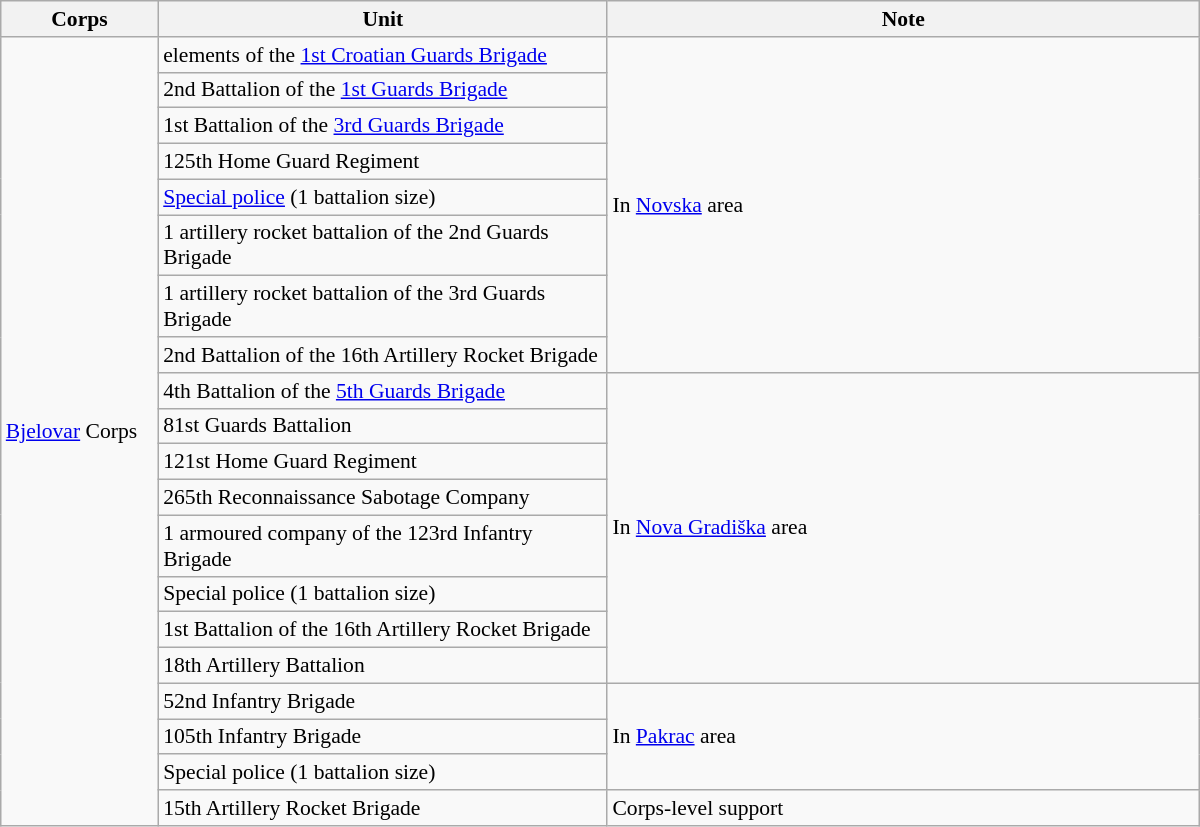<table class="plainrowheaders wikitable collapsible collapsed" style="cellspacing=2px; text-align:left; font-size:90%;" width=800px>
<tr style="font-size:100%; text-align:right;">
<th style="width:100px;" scope="col">Corps</th>
<th style="width:300px;" scope="col">Unit</th>
<th style="width:400px;" scope="col">Note</th>
</tr>
<tr>
<td rowspan=20 style=text-align:left><a href='#'>Bjelovar</a> Corps</td>
<td>elements of the <a href='#'>1st Croatian Guards Brigade</a></td>
<td rowspan=8>In <a href='#'>Novska</a> area</td>
</tr>
<tr>
<td>2nd Battalion of the <a href='#'>1st Guards Brigade</a></td>
</tr>
<tr>
<td>1st Battalion of the <a href='#'>3rd Guards Brigade</a></td>
</tr>
<tr>
<td>125th Home Guard Regiment</td>
</tr>
<tr>
<td><a href='#'>Special police</a> (1 battalion size)</td>
</tr>
<tr>
<td>1 artillery rocket battalion of the 2nd Guards Brigade</td>
</tr>
<tr>
<td>1 artillery rocket battalion of the 3rd Guards Brigade</td>
</tr>
<tr>
<td>2nd Battalion of the 16th Artillery Rocket Brigade</td>
</tr>
<tr>
<td>4th Battalion of the <a href='#'>5th Guards Brigade</a></td>
<td rowspan="8">In <a href='#'>Nova Gradiška</a> area</td>
</tr>
<tr>
<td>81st Guards Battalion</td>
</tr>
<tr>
<td>121st Home Guard Regiment</td>
</tr>
<tr>
<td>265th Reconnaissance Sabotage Company</td>
</tr>
<tr>
<td>1 armoured company of the 123rd Infantry Brigade</td>
</tr>
<tr>
<td>Special police (1 battalion size)</td>
</tr>
<tr>
<td>1st Battalion of the 16th Artillery Rocket Brigade</td>
</tr>
<tr>
<td>18th Artillery Battalion</td>
</tr>
<tr>
<td>52nd Infantry Brigade</td>
<td rowspan=3>In <a href='#'>Pakrac</a> area</td>
</tr>
<tr>
<td>105th Infantry Brigade</td>
</tr>
<tr>
<td>Special police (1 battalion size)</td>
</tr>
<tr>
<td>15th Artillery Rocket Brigade</td>
<td>Corps-level support</td>
</tr>
</table>
